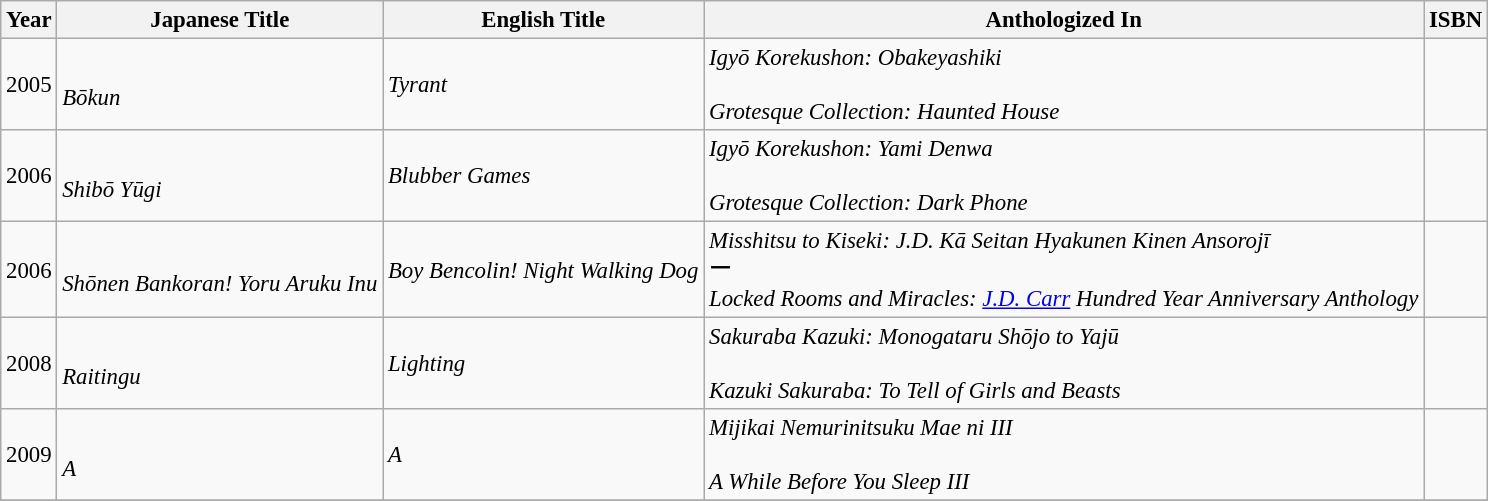<table class="wikitable" style="font-size: 95%;">
<tr>
<th>Year</th>
<th>Japanese Title</th>
<th>English Title</th>
<th>Anthologized In</th>
<th>ISBN</th>
</tr>
<tr>
<td>2005</td>
<td><br><em>Bōkun</em></td>
<td><em>Tyrant</em></td>
<td><em>Igyō Korekushon: Obakeyashiki</em><br><br><em>Grotesque Collection: Haunted House</em></td>
<td></td>
</tr>
<tr>
<td>2006</td>
<td><br><em>Shibō Yūgi</em></td>
<td><em>Blubber Games</em></td>
<td><em>Igyō Korekushon: Yami Denwa</em><br><br><em>Grotesque Collection: Dark Phone</em></td>
<td></td>
</tr>
<tr>
<td>2006</td>
<td><br><em>Shōnen Bankoran! Yoru Aruku Inu</em></td>
<td><em>Boy Bencolin! Night Walking Dog</em></td>
<td><em>Misshitsu to Kiseki: J.D. Kā Seitan Hyakunen Kinen Ansorojī</em><br>ー<br><em>Locked Rooms and Miracles: <a href='#'>J.D. Carr</a> Hundred Year Anniversary Anthology</em></td>
<td></td>
</tr>
<tr>
<td>2008</td>
<td><br><em>Raitingu</em></td>
<td><em>Lighting</em></td>
<td><em>Sakuraba Kazuki: Monogataru Shōjo to Yajū</em><br><br><em>Kazuki Sakuraba: To Tell of Girls and Beasts</em></td>
<td></td>
</tr>
<tr>
<td>2009</td>
<td><br><em>A</em></td>
<td><em>A</em></td>
<td><em>Mijikai Nemurinitsuku Mae ni III</em><br><br><em>A While Before You Sleep III</em></td>
<td></td>
</tr>
<tr>
</tr>
</table>
